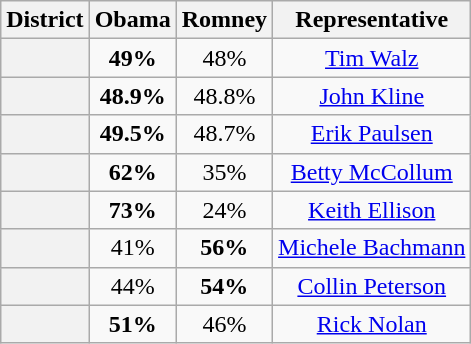<table class=wikitable>
<tr>
<th>District</th>
<th>Obama</th>
<th>Romney</th>
<th>Representative</th>
</tr>
<tr align=center>
<th></th>
<td><strong>49%</strong></td>
<td>48%</td>
<td><a href='#'>Tim Walz</a></td>
</tr>
<tr align=center>
<th></th>
<td><strong>48.9%</strong></td>
<td>48.8%</td>
<td><a href='#'>John Kline</a></td>
</tr>
<tr align=center>
<th></th>
<td><strong>49.5%</strong></td>
<td>48.7%</td>
<td><a href='#'>Erik Paulsen</a></td>
</tr>
<tr align=center>
<th></th>
<td><strong>62%</strong></td>
<td>35%</td>
<td><a href='#'>Betty McCollum</a></td>
</tr>
<tr align=center>
<th></th>
<td><strong>73%</strong></td>
<td>24%</td>
<td><a href='#'>Keith Ellison</a></td>
</tr>
<tr align=center>
<th></th>
<td>41%</td>
<td><strong>56%</strong></td>
<td><a href='#'>Michele Bachmann</a></td>
</tr>
<tr align=center>
<th></th>
<td>44%</td>
<td><strong>54%</strong></td>
<td><a href='#'>Collin Peterson</a></td>
</tr>
<tr align=center>
<th></th>
<td><strong>51%</strong></td>
<td>46%</td>
<td><a href='#'>Rick Nolan</a></td>
</tr>
</table>
